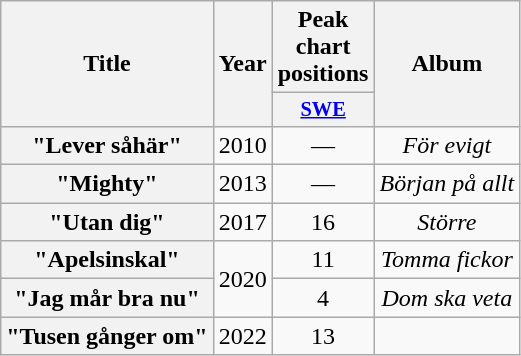<table class="wikitable plainrowheaders" style="text-align:center">
<tr>
<th scope="col" rowspan="2">Title</th>
<th scope="col" rowspan="2">Year</th>
<th scope="col" colspan="1">Peak chart positions</th>
<th scope="col" rowspan="2">Album</th>
</tr>
<tr>
<th scope="col" style="width:3em;font-size:85%;"><a href='#'>SWE</a><br></th>
</tr>
<tr>
<th scope="row">"Lever såhär"<br> </th>
<td>2010</td>
<td>—</td>
<td><em>För evigt</em></td>
</tr>
<tr>
<th scope="row">"Mighty"<br> </th>
<td>2013</td>
<td>—</td>
<td><em>Början på allt</em></td>
</tr>
<tr>
<th scope="row">"Utan dig"<br> </th>
<td>2017</td>
<td>16</td>
<td><em>Större</em></td>
</tr>
<tr>
<th scope="row">"Apelsinskal"<br> </th>
<td rowspan="2">2020</td>
<td>11<br></td>
<td><em>Tomma fickor</em></td>
</tr>
<tr>
<th scope="row">"Jag mår bra nu"<br> </th>
<td>4<br></td>
<td><em>Dom ska veta</em></td>
</tr>
<tr>
<th scope="row">"Tusen gånger om"<br></th>
<td>2022</td>
<td>13<br></td>
<td></td>
</tr>
</table>
